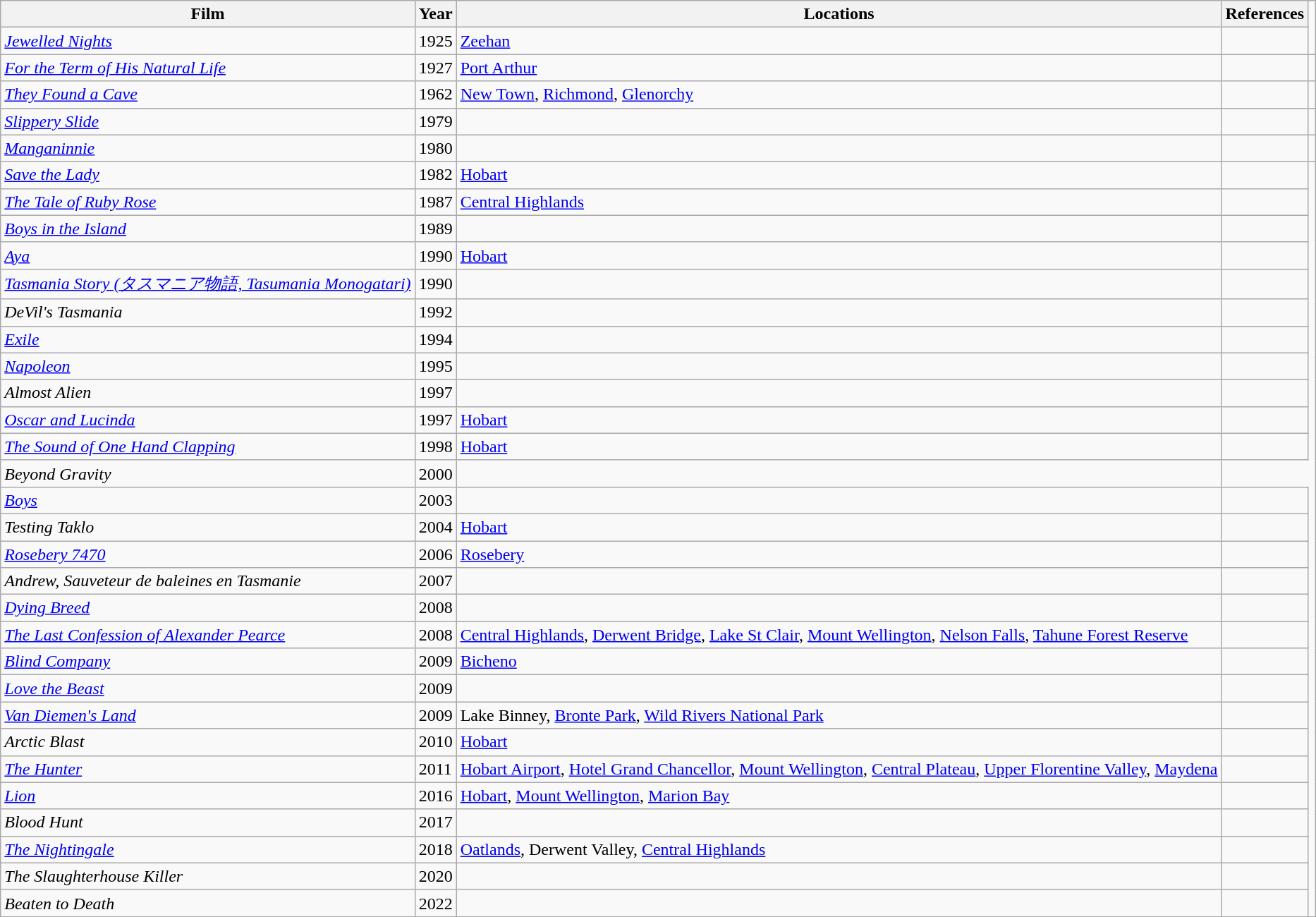<table class="wikitable sortable">
<tr>
<th>Film</th>
<th>Year</th>
<th class=unsortable>Locations</th>
<th>References</th>
</tr>
<tr>
<td><em><a href='#'>Jewelled Nights</a></em></td>
<td>1925</td>
<td><a href='#'>Zeehan</a></td>
<td></td>
</tr>
<tr>
<td><em><a href='#'>For the Term of His Natural Life</a></em></td>
<td>1927</td>
<td><a href='#'>Port Arthur</a></td>
<td></td>
<td></td>
</tr>
<tr>
<td><em><a href='#'>They Found a Cave</a></em></td>
<td>1962</td>
<td><a href='#'>New Town</a>, <a href='#'>Richmond</a>, <a href='#'>Glenorchy</a></td>
<td></td>
<td></td>
</tr>
<tr>
<td><em><a href='#'>Slippery Slide</a></em></td>
<td>1979</td>
<td></td>
<td></td>
<td></td>
</tr>
<tr>
<td><em><a href='#'>Manganinnie</a></em></td>
<td>1980</td>
<td></td>
<td></td>
<td></td>
</tr>
<tr>
<td><em><a href='#'>Save the Lady</a></em></td>
<td>1982</td>
<td><a href='#'>Hobart</a></td>
<td></td>
</tr>
<tr>
<td><em><a href='#'>The Tale of Ruby Rose</a></em></td>
<td>1987</td>
<td><a href='#'>Central Highlands</a></td>
<td></td>
</tr>
<tr>
<td><em><a href='#'>Boys in the Island</a></em></td>
<td>1989</td>
<td></td>
<td></td>
</tr>
<tr>
<td><em><a href='#'>Aya</a></em></td>
<td>1990</td>
<td><a href='#'>Hobart</a></td>
<td></td>
</tr>
<tr>
<td><em><a href='#'>Tasmania Story (タスマニア物語, Tasumania Monogatari)</a></em></td>
<td>1990</td>
<td></td>
<td></td>
</tr>
<tr>
<td><em>DeVil's Tasmania</em></td>
<td>1992</td>
<td></td>
<td></td>
</tr>
<tr>
<td><em><a href='#'>Exile</a></em></td>
<td>1994</td>
<td></td>
<td></td>
</tr>
<tr>
<td><em><a href='#'>Napoleon</a></em></td>
<td>1995</td>
<td></td>
<td></td>
</tr>
<tr>
<td><em>Almost Alien</em></td>
<td>1997</td>
<td></td>
<td></td>
</tr>
<tr>
<td><em><a href='#'>Oscar and Lucinda</a></em></td>
<td>1997</td>
<td><a href='#'>Hobart</a></td>
<td></td>
</tr>
<tr>
<td><em><a href='#'>The Sound of One Hand Clapping</a></em></td>
<td>1998</td>
<td><a href='#'>Hobart</a></td>
<td></td>
</tr>
<tr>
<td><em>Beyond Gravity</em></td>
<td>2000</td>
<td></td>
</tr>
<tr>
<td><em><a href='#'>Boys</a></em></td>
<td>2003</td>
<td></td>
<td></td>
</tr>
<tr>
<td><em>Testing Taklo</em></td>
<td>2004</td>
<td><a href='#'>Hobart</a></td>
<td></td>
</tr>
<tr>
<td><em><a href='#'>Rosebery 7470</a></em></td>
<td>2006</td>
<td><a href='#'>Rosebery</a></td>
<td></td>
</tr>
<tr>
<td><em>Andrew, Sauveteur de baleines en Tasmanie</em></td>
<td>2007</td>
<td></td>
<td></td>
</tr>
<tr>
<td><em><a href='#'>Dying Breed</a></em></td>
<td>2008</td>
<td></td>
<td></td>
</tr>
<tr>
<td><em><a href='#'>The Last Confession of Alexander Pearce</a></em></td>
<td>2008</td>
<td><a href='#'>Central Highlands</a>, <a href='#'>Derwent Bridge</a>, <a href='#'>Lake St Clair</a>, <a href='#'>Mount Wellington</a>, <a href='#'>Nelson Falls</a>, <a href='#'>Tahune Forest Reserve</a></td>
<td></td>
</tr>
<tr>
<td><em><a href='#'>Blind Company</a></em></td>
<td>2009</td>
<td><a href='#'>Bicheno</a></td>
<td></td>
</tr>
<tr>
<td><em><a href='#'>Love the Beast</a></em></td>
<td>2009</td>
<td></td>
<td></td>
</tr>
<tr>
<td><em><a href='#'>Van Diemen's Land</a></em></td>
<td>2009</td>
<td>Lake Binney, <a href='#'>Bronte Park</a>, <a href='#'>Wild Rivers National Park</a></td>
<td></td>
</tr>
<tr>
<td><em>Arctic Blast</em></td>
<td>2010</td>
<td><a href='#'>Hobart</a></td>
<td></td>
</tr>
<tr>
<td><em><a href='#'>The Hunter</a></em></td>
<td>2011</td>
<td><a href='#'>Hobart Airport</a>, <a href='#'>Hotel Grand Chancellor</a>, <a href='#'>Mount Wellington</a>, <a href='#'>Central Plateau</a>, <a href='#'>Upper Florentine Valley</a>, <a href='#'>Maydena</a></td>
<td></td>
</tr>
<tr>
<td><em><a href='#'>Lion</a></em></td>
<td>2016</td>
<td><a href='#'>Hobart</a>, <a href='#'>Mount Wellington</a>, <a href='#'>Marion Bay</a></td>
<td></td>
</tr>
<tr>
<td><em>Blood Hunt</em></td>
<td>2017</td>
<td></td>
<td></td>
</tr>
<tr>
<td><em><a href='#'>The Nightingale</a></em></td>
<td>2018</td>
<td><a href='#'>Oatlands</a>, Derwent Valley, <a href='#'>Central Highlands</a></td>
<td></td>
</tr>
<tr>
<td><em>The Slaughterhouse Killer</em></td>
<td>2020</td>
<td></td>
<td></td>
</tr>
<tr>
<td><em>Beaten to Death</em></td>
<td>2022</td>
<td></td>
<td></td>
</tr>
</table>
